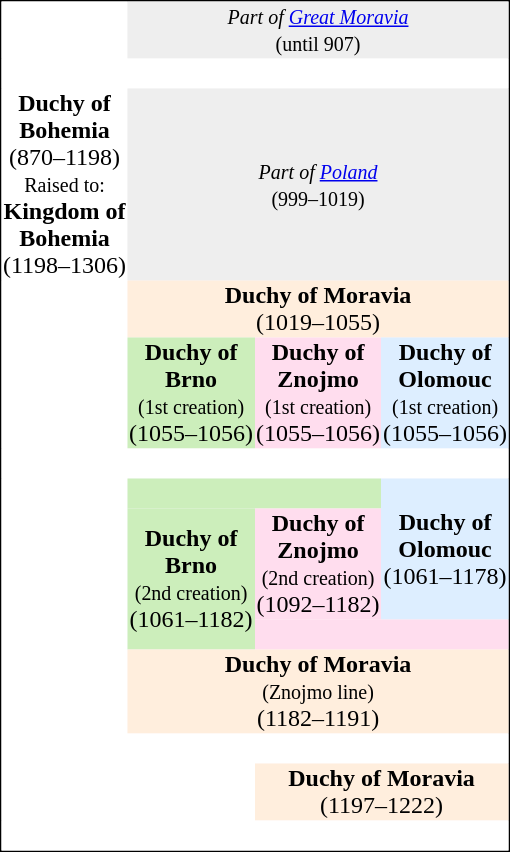<table align="center" style="border-spacing: 0px; border: 1px solid black; text-align: center;">
<tr>
<td colspan=1 style="background: #fff;">      </td>
<td colspan=3 style="background: #eee;"><small><em>Part of <a href='#'>Great Moravia</a></em><br>(until 907)</small></td>
</tr>
<tr>
<td colspan=4 style="background: #fff;">      </td>
</tr>
<tr>
<td colspan=1 style="background: #fff;"><strong>Duchy of<br>Bohemia</strong><br>(870–1198)<br><small>Raised to:</small><br><strong>Kingdom of<br>Bohemia</strong><br>(1198–1306)</td>
<td colspan=3 style="background: #eee;"><small><em>Part of <a href='#'>Poland</a></em><br>(999–1019)</small></td>
</tr>
<tr>
<td colspan=1 rowspan="2" style="background: #fff;">      </td>
<td colspan=3 style="background: #fed;"><strong>Duchy of Moravia</strong><br>(1019–1055)</td>
</tr>
<tr>
<td colspan=1 style="background: #ceb;"><strong>Duchy of<br>Brno</strong><br><small>(1st creation)</small><br>(1055–1056)</td>
<td colspan=1 style="background: #fde;"><strong>Duchy of<br>Znojmo</strong><br><small>(1st creation)</small><br>(1055–1056)</td>
<td colspan=1 style="background: #def;"><strong>Duchy of<br>Olomouc</strong><br><small>(1st creation)</small><br>(1055–1056)</td>
</tr>
<tr>
<td colspan=4 style="background: #fff;">      </td>
</tr>
<tr>
<td colspan=1 rowspan="6" style="background: #fff;">      </td>
<td colspan=2 style="background: #ceb;">      </td>
<td colspan=1 rowspan="2" style="background: #def;"><strong>Duchy of<br>Olomouc</strong><br>(1061–1178)</td>
</tr>
<tr>
<td colspan=1 rowspan="2" style="background: #ceb;"><strong>Duchy of<br>Brno</strong><br><small>(2nd creation)</small><br>(1061–1182)</td>
<td colspan=1 style="background: #fde;"><strong>Duchy of<br>Znojmo</strong><br><small>(2nd creation)</small><br>(1092–1182)</td>
</tr>
<tr>
<td colspan=2 style="background: #fde;">      </td>
</tr>
<tr>
<td colspan=3 style="background: #fed;"><strong>Duchy of Moravia</strong><br><small>(Znojmo line)</small><br>(1182–1191)</td>
</tr>
<tr>
<td colspan=4 style="background: #fff;">      </td>
</tr>
<tr>
<td colspan=1 style="background: #fff;">      </td>
<td colspan=3 style="background: #fed;"><strong>Duchy of Moravia</strong><br>(1197–1222)</td>
</tr>
<tr>
<td colspan=4 style="background: #fff;">      </td>
</tr>
</table>
